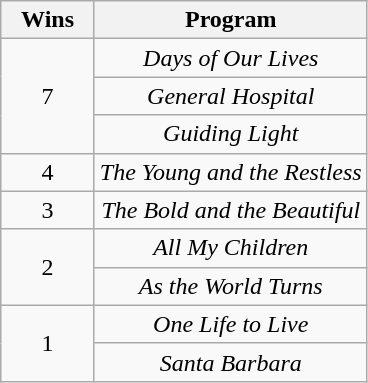<table class="wikitable" style="text-align: center;">
<tr>
<th scope="col" width="55">Wins</th>
<th scope="col" align="center">Program</th>
</tr>
<tr>
<td scope="row" rowspan="3">7</td>
<td><em>Days of Our Lives</em></td>
</tr>
<tr>
<td><em>General Hospital</em></td>
</tr>
<tr>
<td><em>Guiding Light</em></td>
</tr>
<tr>
<td scope="row">4</td>
<td><em>The Young and the Restless</em></td>
</tr>
<tr>
<td scope="row">3</td>
<td><em>The Bold and the Beautiful</em></td>
</tr>
<tr>
<td scope="row" rowspan="2">2</td>
<td><em>All My Children</em></td>
</tr>
<tr>
<td><em>As the World Turns</em></td>
</tr>
<tr>
<td scope="row" rowspan="2">1</td>
<td><em>One Life to Live</em></td>
</tr>
<tr>
<td><em>Santa Barbara</em></td>
</tr>
</table>
